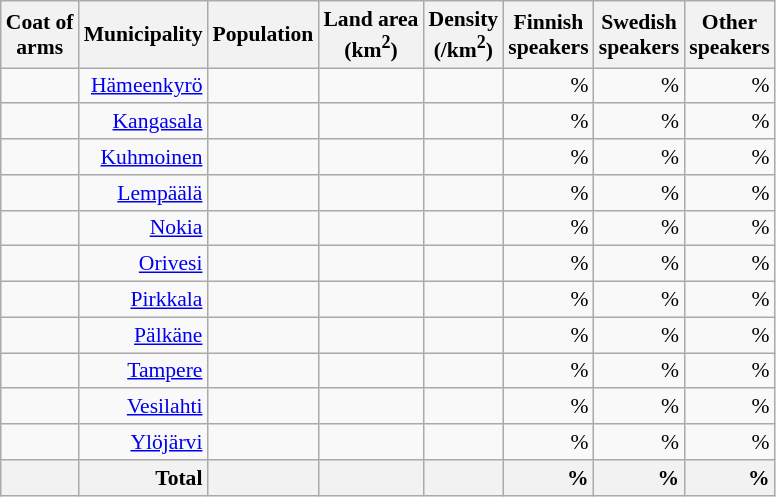<table class="wikitable sortable" style="font-size: 90%; text-align: right; line-height: normal;">
<tr>
<th class="unsortable">Coat of<br>arms</th>
<th>Municipality</th>
<th>Population</th>
<th>Land area<br>(km<sup>2</sup>)</th>
<th>Density<br>(/km<sup>2</sup>)</th>
<th>Finnish<br>speakers</th>
<th>Swedish<br>speakers</th>
<th>Other<br>speakers</th>
</tr>
<tr>
<td></td>
<td><a href='#'>Hämeenkyrö</a></td>
<td></td>
<td></td>
<td></td>
<td> %</td>
<td> %</td>
<td> %</td>
</tr>
<tr>
<td></td>
<td><a href='#'>Kangasala</a></td>
<td></td>
<td></td>
<td></td>
<td> %</td>
<td> %</td>
<td> %</td>
</tr>
<tr>
<td></td>
<td><a href='#'>Kuhmoinen</a></td>
<td></td>
<td></td>
<td></td>
<td> %</td>
<td> %</td>
<td> %</td>
</tr>
<tr>
<td></td>
<td><a href='#'>Lempäälä</a></td>
<td></td>
<td></td>
<td></td>
<td> %</td>
<td> %</td>
<td> %</td>
</tr>
<tr>
<td></td>
<td><a href='#'>Nokia</a></td>
<td></td>
<td></td>
<td></td>
<td> %</td>
<td> %</td>
<td> %</td>
</tr>
<tr>
<td></td>
<td><a href='#'>Orivesi</a></td>
<td></td>
<td></td>
<td></td>
<td> %</td>
<td> %</td>
<td> %</td>
</tr>
<tr>
<td></td>
<td><a href='#'>Pirkkala</a></td>
<td></td>
<td></td>
<td></td>
<td> %</td>
<td> %</td>
<td> %</td>
</tr>
<tr>
<td></td>
<td><a href='#'>Pälkäne</a></td>
<td></td>
<td></td>
<td></td>
<td> %</td>
<td> %</td>
<td> %</td>
</tr>
<tr>
<td></td>
<td><a href='#'>Tampere</a></td>
<td></td>
<td></td>
<td></td>
<td> %</td>
<td> %</td>
<td> %</td>
</tr>
<tr>
<td></td>
<td><a href='#'>Vesilahti</a></td>
<td></td>
<td></td>
<td></td>
<td> %</td>
<td> %</td>
<td> %</td>
</tr>
<tr>
<td></td>
<td><a href='#'>Ylöjärvi</a></td>
<td></td>
<td></td>
<td></td>
<td> %</td>
<td> %</td>
<td> %</td>
</tr>
<tr>
<th></th>
<th + style=text-align:right><strong>Total</strong></th>
<th + style=text-align:right></th>
<th + style=text-align:right></th>
<th + style=text-align:right></th>
<th !+ style=text-align:right> %</th>
<th !+ style=text-align:right> %</th>
<th !+ style=text-align:right> %</th>
</tr>
</table>
